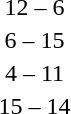<table style="text-align:center">
<tr>
<th width=200></th>
<th width=100></th>
<th width=200></th>
</tr>
<tr>
<td align=right><strong></strong></td>
<td>12 – 6</td>
<td align=left></td>
</tr>
<tr>
<td align=right></td>
<td>6 – 15</td>
<td align=left><strong></strong></td>
</tr>
<tr>
<td align=right></td>
<td>4 – 11</td>
<td align=left><strong></strong></td>
</tr>
<tr>
<td align=right><strong></strong></td>
<td>15 – 14</td>
<td align=left></td>
</tr>
</table>
